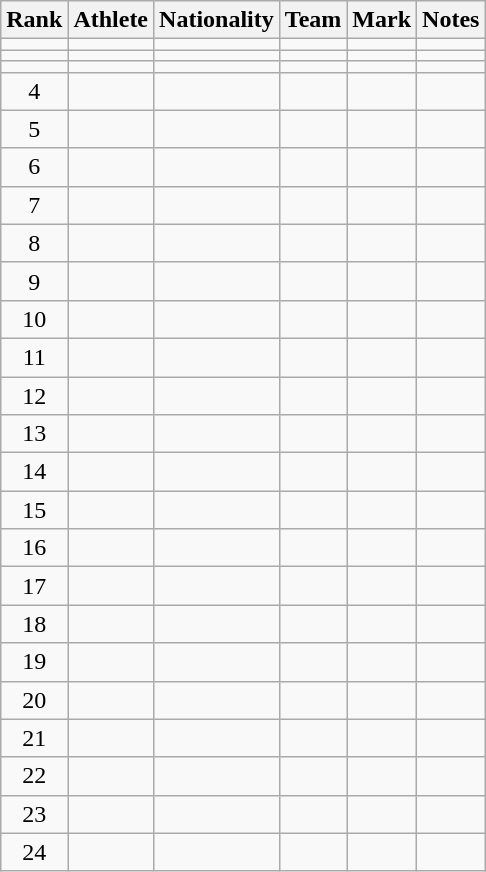<table class="wikitable sortable plainrowheaders" style="text-align:center">
<tr>
<th scope="col">Rank</th>
<th scope="col">Athlete</th>
<th scope="col">Nationality</th>
<th scope="col">Team</th>
<th scope="col">Mark</th>
<th scope="col">Notes</th>
</tr>
<tr>
<td></td>
<td align=left></td>
<td align=left></td>
<td></td>
<td></td>
<td></td>
</tr>
<tr>
<td></td>
<td align=left></td>
<td align=left></td>
<td></td>
<td></td>
<td></td>
</tr>
<tr>
<td></td>
<td align=left></td>
<td align=left></td>
<td></td>
<td></td>
<td></td>
</tr>
<tr>
<td>4</td>
<td align=left></td>
<td align=left></td>
<td></td>
<td></td>
<td></td>
</tr>
<tr>
<td>5</td>
<td align=left></td>
<td align=left></td>
<td></td>
<td></td>
<td></td>
</tr>
<tr>
<td>6</td>
<td align=left></td>
<td align=left></td>
<td></td>
<td></td>
<td></td>
</tr>
<tr>
<td>7</td>
<td align=left></td>
<td align=left></td>
<td></td>
<td></td>
<td></td>
</tr>
<tr>
<td>8</td>
<td align=left></td>
<td align=left></td>
<td></td>
<td></td>
<td></td>
</tr>
<tr>
<td>9</td>
<td align=left></td>
<td align=left></td>
<td></td>
<td></td>
<td></td>
</tr>
<tr>
<td>10</td>
<td align=left></td>
<td align=left></td>
<td></td>
<td></td>
<td></td>
</tr>
<tr>
<td>11</td>
<td align=left></td>
<td align=left></td>
<td></td>
<td></td>
<td></td>
</tr>
<tr>
<td>12</td>
<td align=left></td>
<td align=left></td>
<td></td>
<td></td>
<td></td>
</tr>
<tr>
<td>13</td>
<td align=left></td>
<td align=left></td>
<td></td>
<td></td>
<td></td>
</tr>
<tr>
<td>14</td>
<td align=left></td>
<td align=left></td>
<td></td>
<td></td>
<td></td>
</tr>
<tr>
<td>15</td>
<td align=left></td>
<td align=left></td>
<td></td>
<td></td>
<td></td>
</tr>
<tr>
<td>16</td>
<td align=left></td>
<td align=left></td>
<td></td>
<td></td>
<td></td>
</tr>
<tr>
<td>17</td>
<td align=left></td>
<td align=left></td>
<td></td>
<td></td>
<td></td>
</tr>
<tr>
<td>18</td>
<td align=left></td>
<td align=left></td>
<td></td>
<td></td>
<td></td>
</tr>
<tr>
<td>19</td>
<td align=left></td>
<td align=left></td>
<td></td>
<td></td>
<td></td>
</tr>
<tr>
<td>20</td>
<td align=left></td>
<td align=left></td>
<td></td>
<td></td>
<td></td>
</tr>
<tr>
<td>21</td>
<td align=left></td>
<td align=left></td>
<td></td>
<td></td>
<td></td>
</tr>
<tr>
<td>22</td>
<td align=left></td>
<td align=left></td>
<td></td>
<td></td>
<td></td>
</tr>
<tr>
<td>23</td>
<td align=left></td>
<td align=left></td>
<td></td>
<td></td>
<td></td>
</tr>
<tr>
<td>24</td>
<td align=left></td>
<td align=left></td>
<td></td>
<td></td>
<td></td>
</tr>
</table>
